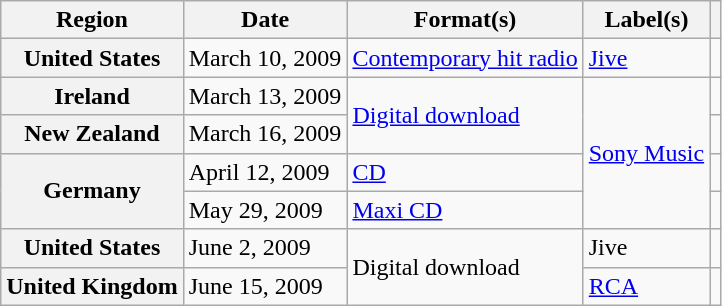<table class="wikitable sortable plainrowheaders">
<tr>
<th scope="col">Region</th>
<th scope="col">Date</th>
<th scope="col">Format(s)</th>
<th scope="col">Label(s)</th>
<th scope="col"></th>
</tr>
<tr>
<th scope="row">United States</th>
<td>March 10, 2009</td>
<td><a href='#'>Contemporary hit radio</a></td>
<td><a href='#'>Jive</a></td>
<td></td>
</tr>
<tr>
<th scope="row">Ireland</th>
<td>March 13, 2009</td>
<td rowspan="2"><a href='#'>Digital download</a></td>
<td rowspan="4"><a href='#'>Sony Music</a></td>
<td></td>
</tr>
<tr>
<th scope="row">New Zealand</th>
<td>March 16, 2009</td>
<td></td>
</tr>
<tr>
<th scope="row" rowspan="2">Germany</th>
<td>April 12, 2009</td>
<td><a href='#'>CD</a></td>
<td></td>
</tr>
<tr>
<td>May 29, 2009</td>
<td><a href='#'>Maxi CD</a></td>
<td></td>
</tr>
<tr>
<th scope="row">United States</th>
<td>June 2, 2009</td>
<td rowspan="2">Digital download </td>
<td>Jive</td>
<td></td>
</tr>
<tr>
<th scope="row">United Kingdom</th>
<td>June 15, 2009</td>
<td><a href='#'>RCA</a></td>
<td></td>
</tr>
</table>
